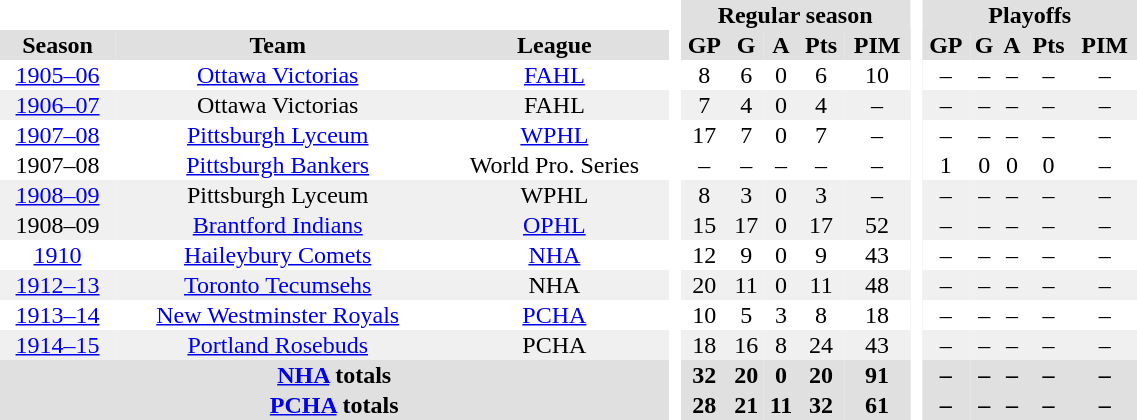<table BORDER="0" CELLPADDING="1" CELLSPACING="0" width="60%" style="text-align:center">
<tr bgcolor="#e0e0e0">
<th colspan="3" bgcolor="#ffffff"> </th>
<th rowspan="99" bgcolor="#ffffff"> </th>
<th colspan="5">Regular season</th>
<th rowspan="99" bgcolor="#ffffff"> </th>
<th colspan="5">Playoffs</th>
</tr>
<tr bgcolor="#e0e0e0">
<th>Season</th>
<th>Team</th>
<th>League</th>
<th>GP</th>
<th>G</th>
<th>A</th>
<th>Pts</th>
<th>PIM</th>
<th>GP</th>
<th>G</th>
<th>A</th>
<th>Pts</th>
<th>PIM</th>
</tr>
<tr ALIGN="center">
<td><a href='#'>1905–06</a></td>
<td><a href='#'>Ottawa Victorias</a></td>
<td><a href='#'>FAHL</a></td>
<td>8</td>
<td>6</td>
<td>0</td>
<td>6</td>
<td>10</td>
<td>–</td>
<td>–</td>
<td>–</td>
<td>–</td>
<td>–</td>
</tr>
<tr ALIGN="center" bgcolor=#f0f0f0>
<td><a href='#'>1906–07</a></td>
<td>Ottawa Victorias</td>
<td>FAHL</td>
<td>7</td>
<td>4</td>
<td>0</td>
<td>4</td>
<td>–</td>
<td>–</td>
<td>–</td>
<td>–</td>
<td>–</td>
<td>–</td>
</tr>
<tr ALIGN="center">
<td><a href='#'>1907–08</a></td>
<td><a href='#'>Pittsburgh Lyceum</a></td>
<td><a href='#'>WPHL</a></td>
<td>17</td>
<td>7</td>
<td>0</td>
<td>7</td>
<td>–</td>
<td>–</td>
<td>–</td>
<td>–</td>
<td>–</td>
<td>–</td>
</tr>
<tr ALIGN="center">
<td>1907–08</td>
<td><a href='#'>Pittsburgh Bankers</a></td>
<td>World Pro. Series</td>
<td>–</td>
<td>–</td>
<td>–</td>
<td>–</td>
<td>–</td>
<td>1</td>
<td>0</td>
<td>0</td>
<td>0</td>
<td>–</td>
</tr>
<tr ALIGN="center" bgcolor=#f0f0f0>
<td><a href='#'>1908–09</a></td>
<td>Pittsburgh Lyceum</td>
<td>WPHL</td>
<td>8</td>
<td>3</td>
<td>0</td>
<td>3</td>
<td>–</td>
<td>–</td>
<td>–</td>
<td>–</td>
<td>–</td>
<td>–</td>
</tr>
<tr ALIGN="center" bgcolor=#f0f0f0>
<td>1908–09</td>
<td><a href='#'>Brantford Indians</a></td>
<td><a href='#'>OPHL</a></td>
<td>15</td>
<td>17</td>
<td>0</td>
<td>17</td>
<td>52</td>
<td>–</td>
<td>–</td>
<td>–</td>
<td>–</td>
<td>–</td>
</tr>
<tr ALIGN="center">
<td><a href='#'>1910</a></td>
<td><a href='#'>Haileybury Comets</a></td>
<td><a href='#'>NHA</a></td>
<td>12</td>
<td>9</td>
<td>0</td>
<td>9</td>
<td>43</td>
<td>–</td>
<td>–</td>
<td>–</td>
<td>–</td>
<td>–</td>
</tr>
<tr ALIGN="center" bgcolor=#f0f0f0>
<td><a href='#'>1912–13</a></td>
<td><a href='#'>Toronto Tecumsehs</a></td>
<td>NHA</td>
<td>20</td>
<td>11</td>
<td>0</td>
<td>11</td>
<td>48</td>
<td>–</td>
<td>–</td>
<td>–</td>
<td>–</td>
<td>–</td>
</tr>
<tr ALIGN="center">
<td><a href='#'>1913–14</a></td>
<td><a href='#'>New Westminster Royals</a></td>
<td><a href='#'>PCHA</a></td>
<td>10</td>
<td>5</td>
<td>3</td>
<td>8</td>
<td>18</td>
<td>–</td>
<td>–</td>
<td>–</td>
<td>–</td>
<td>–</td>
</tr>
<tr ALIGN="center" bgcolor=#f0f0f0>
<td><a href='#'>1914–15</a></td>
<td><a href='#'>Portland Rosebuds</a></td>
<td>PCHA</td>
<td>18</td>
<td>16</td>
<td>8</td>
<td>24</td>
<td>43</td>
<td>–</td>
<td>–</td>
<td>–</td>
<td>–</td>
<td>–</td>
</tr>
<tr ALIGN="center" bgcolor="#e0e0e0">
<th colspan="3"><a href='#'>NHA</a> totals</th>
<th>32</th>
<th>20</th>
<th>0</th>
<th>20</th>
<th>91</th>
<th>–</th>
<th>–</th>
<th>–</th>
<th>–</th>
<th>–</th>
</tr>
<tr ALIGN="center" bgcolor="#e0e0e0">
<th colspan="3"><a href='#'>PCHA</a> totals</th>
<th>28</th>
<th>21</th>
<th>11</th>
<th>32</th>
<th>61</th>
<th>–</th>
<th>–</th>
<th>–</th>
<th>–</th>
<th>–</th>
</tr>
</table>
